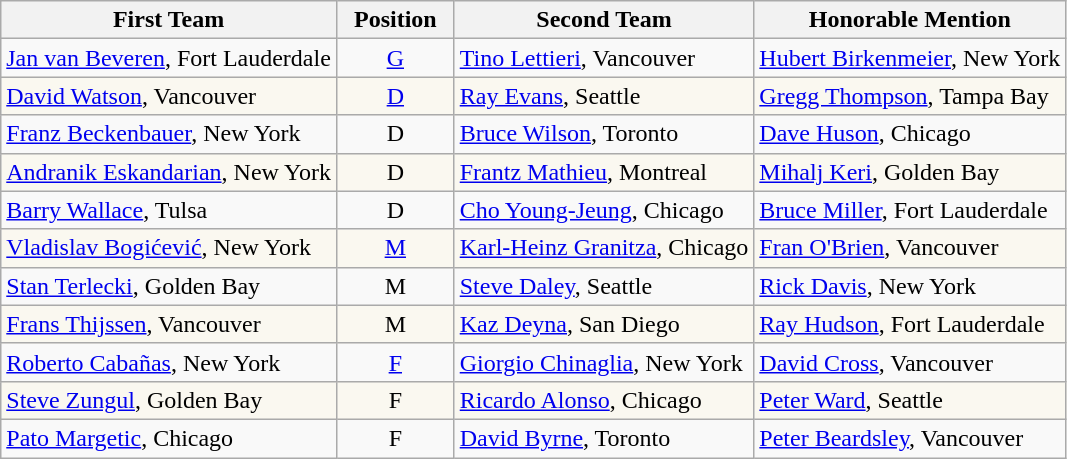<table class="wikitable">
<tr>
<th>First Team</th>
<th>  Position  </th>
<th>Second Team</th>
<th>Honorable Mention</th>
</tr>
<tr>
<td><a href='#'>Jan van Beveren</a>, Fort Lauderdale</td>
<td align=center><a href='#'>G</a></td>
<td><a href='#'>Tino Lettieri</a>, Vancouver</td>
<td><a href='#'>Hubert Birkenmeier</a>, New York</td>
</tr>
<tr bgcolor=#FAF8F0>
<td><a href='#'>David Watson</a>, Vancouver</td>
<td align=center><a href='#'>D</a></td>
<td><a href='#'>Ray Evans</a>, Seattle</td>
<td><a href='#'>Gregg Thompson</a>, Tampa Bay</td>
</tr>
<tr>
<td><a href='#'>Franz Beckenbauer</a>, New York</td>
<td align=center>D</td>
<td><a href='#'>Bruce Wilson</a>, Toronto</td>
<td><a href='#'>Dave Huson</a>, Chicago</td>
</tr>
<tr bgcolor=#FAF8F0>
<td><a href='#'>Andranik Eskandarian</a>, New York</td>
<td align=center>D</td>
<td><a href='#'>Frantz Mathieu</a>, Montreal</td>
<td><a href='#'>Mihalj Keri</a>, Golden Bay</td>
</tr>
<tr>
<td><a href='#'>Barry Wallace</a>, Tulsa</td>
<td align=center>D</td>
<td><a href='#'>Cho Young-Jeung</a>, Chicago</td>
<td><a href='#'>Bruce Miller</a>, Fort Lauderdale</td>
</tr>
<tr bgcolor=#FAF8F0>
<td><a href='#'>Vladislav Bogićević</a>, New York</td>
<td align=center><a href='#'>M</a></td>
<td><a href='#'>Karl-Heinz Granitza</a>, Chicago</td>
<td><a href='#'>Fran O'Brien</a>, Vancouver</td>
</tr>
<tr>
<td><a href='#'>Stan Terlecki</a>, Golden Bay</td>
<td align=center>M</td>
<td><a href='#'>Steve Daley</a>, Seattle</td>
<td><a href='#'>Rick Davis</a>, New York</td>
</tr>
<tr bgcolor=#FAF8F0>
<td><a href='#'>Frans Thijssen</a>, Vancouver</td>
<td align=center>M</td>
<td><a href='#'>Kaz Deyna</a>, San Diego</td>
<td><a href='#'>Ray Hudson</a>, Fort Lauderdale</td>
</tr>
<tr>
<td><a href='#'>Roberto Cabañas</a>, New York</td>
<td align=center><a href='#'>F</a></td>
<td><a href='#'>Giorgio Chinaglia</a>, New York</td>
<td><a href='#'>David Cross</a>, Vancouver</td>
</tr>
<tr bgcolor=#FAF8F0>
<td><a href='#'>Steve Zungul</a>, Golden Bay</td>
<td align=center>F</td>
<td><a href='#'>Ricardo Alonso</a>, Chicago</td>
<td><a href='#'>Peter Ward</a>, Seattle</td>
</tr>
<tr>
<td><a href='#'>Pato Margetic</a>, Chicago</td>
<td align=center>F</td>
<td><a href='#'>David Byrne</a>, Toronto</td>
<td><a href='#'>Peter Beardsley</a>, Vancouver</td>
</tr>
</table>
